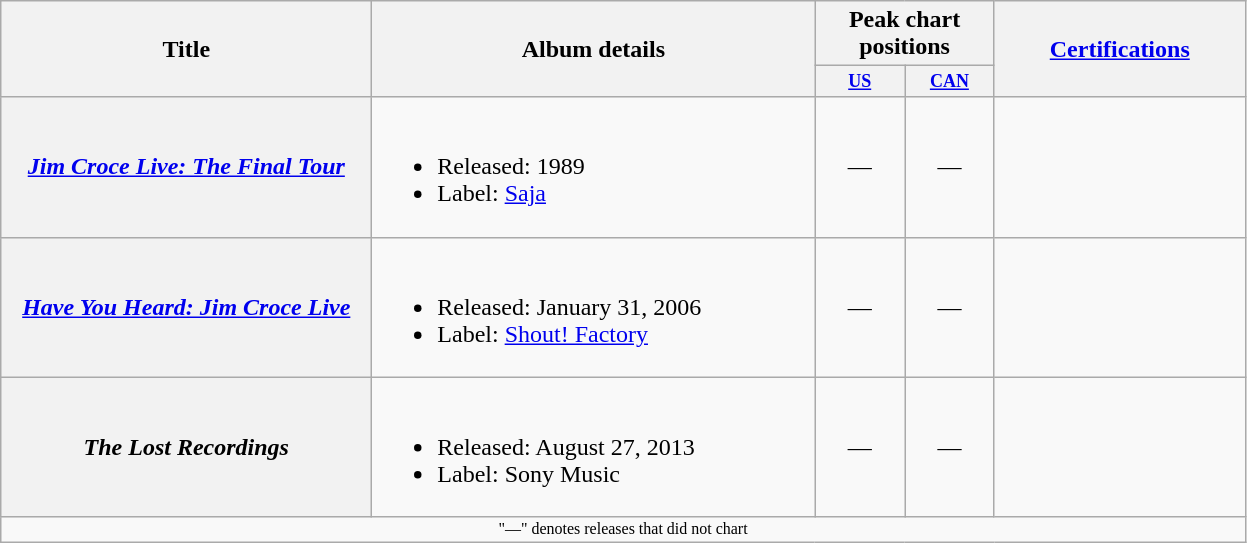<table class="wikitable plainrowheaders" style="text-align:center;">
<tr>
<th scope="col" rowspan="2" style="width:15em;">Title</th>
<th scope="col" rowspan="2" style="width:18em;">Album details</th>
<th scope="col" colspan="2">Peak chart positions</th>
<th scope="col" rowspan="2" style="width:10em;"><a href='#'>Certifications</a></th>
</tr>
<tr>
<th scope="col" style="width:4.5em;font-size:75%;"><a href='#'>US</a></th>
<th scope="col" style="width:4.5em;font-size:75%;"><a href='#'>CAN</a></th>
</tr>
<tr>
<th scope="row"><em><a href='#'>Jim Croce Live: The Final Tour</a></em></th>
<td style="text-align:left;"><br><ul><li>Released: 1989</li><li>Label: <a href='#'>Saja</a></li></ul></td>
<td>—</td>
<td>—</td>
<td></td>
</tr>
<tr>
<th scope="row"><em><a href='#'>Have You Heard: Jim Croce Live</a></em></th>
<td style="text-align:left;"><br><ul><li>Released: January 31, 2006</li><li>Label: <a href='#'>Shout! Factory</a></li></ul></td>
<td>—</td>
<td>—</td>
<td></td>
</tr>
<tr>
<th scope="row"><em>The Lost Recordings</em></th>
<td style="text-align:left;"><br><ul><li>Released: August 27, 2013</li><li>Label: Sony Music</li></ul></td>
<td>—</td>
<td>—</td>
<td></td>
</tr>
<tr>
<td colspan="8" style="font-size:8pt">"—" denotes releases that did not chart</td>
</tr>
</table>
